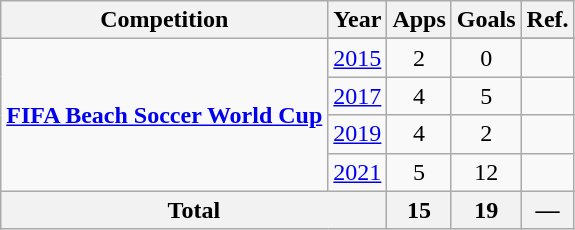<table class="wikitable" style="text-align:center;">
<tr>
<th>Competition</th>
<th>Year</th>
<th>Apps</th>
<th>Goals</th>
<th>Ref.</th>
</tr>
<tr>
<td rowspan="5"><strong><a href='#'>FIFA Beach Soccer World Cup</a></strong></td>
</tr>
<tr>
<td> <a href='#'>2015</a></td>
<td>2</td>
<td>0</td>
<td></td>
</tr>
<tr>
<td> <a href='#'>2017</a></td>
<td>4</td>
<td>5</td>
<td></td>
</tr>
<tr>
<td> <a href='#'>2019</a></td>
<td>4</td>
<td>2</td>
<td></td>
</tr>
<tr>
<td> <a href='#'>2021</a></td>
<td>5</td>
<td>12</td>
<td> </td>
</tr>
<tr>
<th colspan=2>Total</th>
<th>15</th>
<th>19</th>
<th>—</th>
</tr>
</table>
